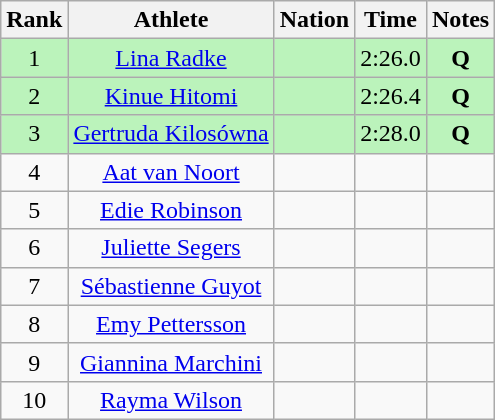<table class="wikitable sortable" style="text-align:center">
<tr>
<th>Rank</th>
<th>Athlete</th>
<th>Nation</th>
<th>Time</th>
<th>Notes</th>
</tr>
<tr bgcolor=bbf3bb>
<td>1</td>
<td><a href='#'>Lina Radke</a></td>
<td align=left></td>
<td>2:26.0</td>
<td><strong>Q</strong></td>
</tr>
<tr bgcolor=bbf3bb>
<td>2</td>
<td><a href='#'>Kinue Hitomi</a></td>
<td align=left></td>
<td>2:26.4</td>
<td><strong> Q </strong></td>
</tr>
<tr bgcolor=bbf3bb>
<td>3</td>
<td><a href='#'>Gertruda Kilosówna</a></td>
<td align=left></td>
<td>2:28.0</td>
<td><strong>Q </strong></td>
</tr>
<tr>
<td>4</td>
<td><a href='#'>Aat van Noort</a></td>
<td align=left></td>
<td></td>
<td><strong> </strong></td>
</tr>
<tr>
<td>5</td>
<td><a href='#'>Edie Robinson</a></td>
<td align=left></td>
<td></td>
<td><strong> </strong></td>
</tr>
<tr>
<td>6</td>
<td><a href='#'>Juliette Segers</a></td>
<td align=left></td>
<td></td>
<td><strong> </strong></td>
</tr>
<tr>
<td>7</td>
<td><a href='#'>Sébastienne Guyot</a></td>
<td align=left></td>
<td></td>
<td><strong> </strong></td>
</tr>
<tr>
<td>8</td>
<td><a href='#'>Emy Pettersson</a></td>
<td align=left></td>
<td></td>
<td><strong> </strong></td>
</tr>
<tr>
<td>9</td>
<td><a href='#'>Giannina Marchini</a></td>
<td align=left></td>
<td></td>
<td><strong> </strong></td>
</tr>
<tr>
<td>10</td>
<td><a href='#'>Rayma Wilson</a></td>
<td align=left></td>
<td></td>
<td><strong> </strong></td>
</tr>
</table>
